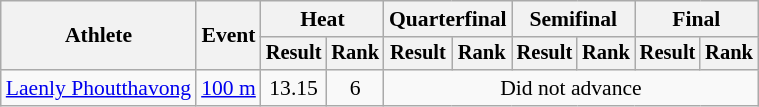<table class="wikitable" style="font-size:90%">
<tr>
<th rowspan="2">Athlete</th>
<th rowspan="2">Event</th>
<th colspan="2">Heat</th>
<th colspan="2">Quarterfinal</th>
<th colspan="2">Semifinal</th>
<th colspan="2">Final</th>
</tr>
<tr style="font-size:95%">
<th>Result</th>
<th>Rank</th>
<th>Result</th>
<th>Rank</th>
<th>Result</th>
<th>Rank</th>
<th>Result</th>
<th>Rank</th>
</tr>
<tr align=center>
<td align=left><a href='#'>Laenly Phoutthavong</a></td>
<td align=left><a href='#'>100 m</a></td>
<td>13.15</td>
<td>6</td>
<td colspan=6>Did not advance</td>
</tr>
</table>
